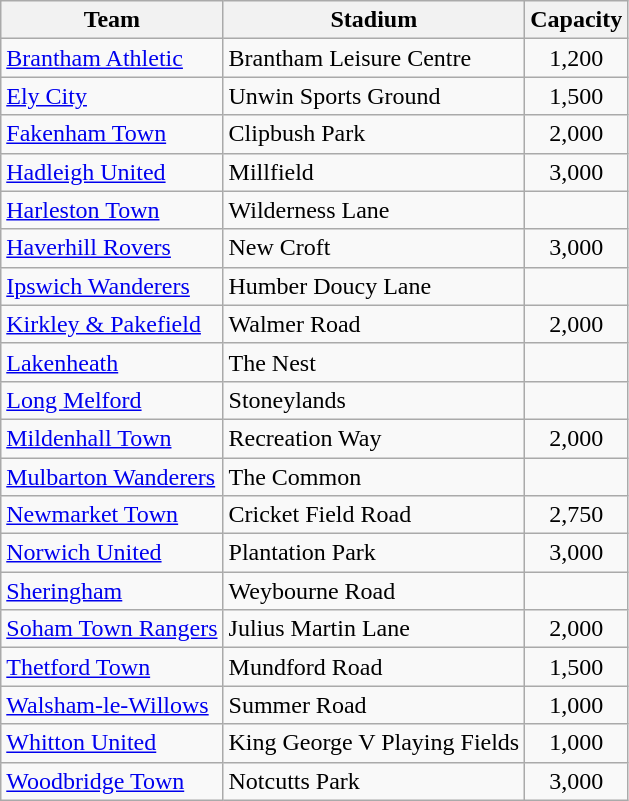<table class="wikitable sortable">
<tr>
<th>Team</th>
<th>Stadium</th>
<th>Capacity</th>
</tr>
<tr>
<td><a href='#'>Brantham Athletic</a></td>
<td>Brantham Leisure Centre</td>
<td align="center">1,200</td>
</tr>
<tr>
<td><a href='#'>Ely City</a></td>
<td>Unwin Sports Ground</td>
<td align="center">1,500</td>
</tr>
<tr>
<td><a href='#'>Fakenham Town</a></td>
<td>Clipbush Park</td>
<td align="center">2,000</td>
</tr>
<tr>
<td><a href='#'>Hadleigh United</a></td>
<td>Millfield</td>
<td align="center">3,000</td>
</tr>
<tr>
<td><a href='#'>Harleston Town</a></td>
<td>Wilderness Lane</td>
<td align="center"></td>
</tr>
<tr>
<td><a href='#'>Haverhill Rovers</a></td>
<td>New Croft</td>
<td align="center">3,000</td>
</tr>
<tr>
<td><a href='#'>Ipswich Wanderers</a></td>
<td>Humber Doucy Lane</td>
<td align="center"></td>
</tr>
<tr>
<td><a href='#'>Kirkley & Pakefield</a></td>
<td>Walmer Road</td>
<td align="center">2,000</td>
</tr>
<tr>
<td><a href='#'>Lakenheath</a></td>
<td>The Nest</td>
<td align="center"></td>
</tr>
<tr>
<td><a href='#'>Long Melford</a></td>
<td>Stoneylands</td>
<td align="center"></td>
</tr>
<tr>
<td><a href='#'>Mildenhall Town</a></td>
<td>Recreation Way</td>
<td align="center">2,000</td>
</tr>
<tr>
<td><a href='#'>Mulbarton Wanderers</a></td>
<td>The Common</td>
<td align="center"></td>
</tr>
<tr>
<td><a href='#'>Newmarket Town</a></td>
<td>Cricket Field Road</td>
<td align="center">2,750</td>
</tr>
<tr>
<td><a href='#'>Norwich United</a></td>
<td>Plantation Park</td>
<td align="center">3,000</td>
</tr>
<tr>
<td><a href='#'>Sheringham</a></td>
<td>Weybourne Road</td>
<td align="center"></td>
</tr>
<tr>
<td><a href='#'>Soham Town Rangers</a></td>
<td>Julius Martin Lane</td>
<td align="center">2,000</td>
</tr>
<tr>
<td><a href='#'>Thetford Town</a></td>
<td>Mundford Road</td>
<td align="center">1,500</td>
</tr>
<tr>
<td><a href='#'>Walsham-le-Willows</a></td>
<td>Summer Road</td>
<td align="center">1,000</td>
</tr>
<tr>
<td><a href='#'>Whitton United</a></td>
<td>King George V Playing Fields</td>
<td align="center">1,000</td>
</tr>
<tr>
<td><a href='#'>Woodbridge Town</a></td>
<td>Notcutts Park</td>
<td align="center">3,000</td>
</tr>
</table>
